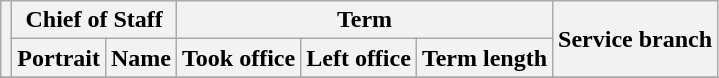<table class="wikitable sortable">
<tr>
<th rowspan=2></th>
<th colspan=2>Chief of Staff</th>
<th colspan=3>Term</th>
<th rowspan=2>Service branch</th>
</tr>
<tr>
<th>Portrait</th>
<th>Name</th>
<th>Took office</th>
<th>Left office</th>
<th>Term length</th>
</tr>
<tr>
</tr>
</table>
